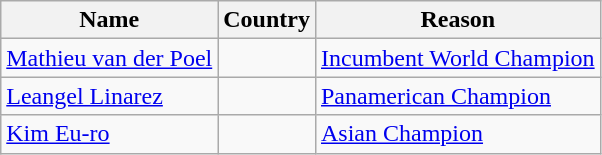<table class="wikitable">
<tr>
<th>Name</th>
<th>Country</th>
<th>Reason</th>
</tr>
<tr>
<td><a href='#'>Mathieu van der Poel</a></td>
<td></td>
<td><a href='#'>Incumbent World Champion</a></td>
</tr>
<tr>
<td><a href='#'>Leangel Linarez</a></td>
<td></td>
<td><a href='#'>Panamerican Champion</a></td>
</tr>
<tr>
<td><a href='#'>Kim Eu-ro</a></td>
<td></td>
<td><a href='#'>Asian Champion</a></td>
</tr>
</table>
